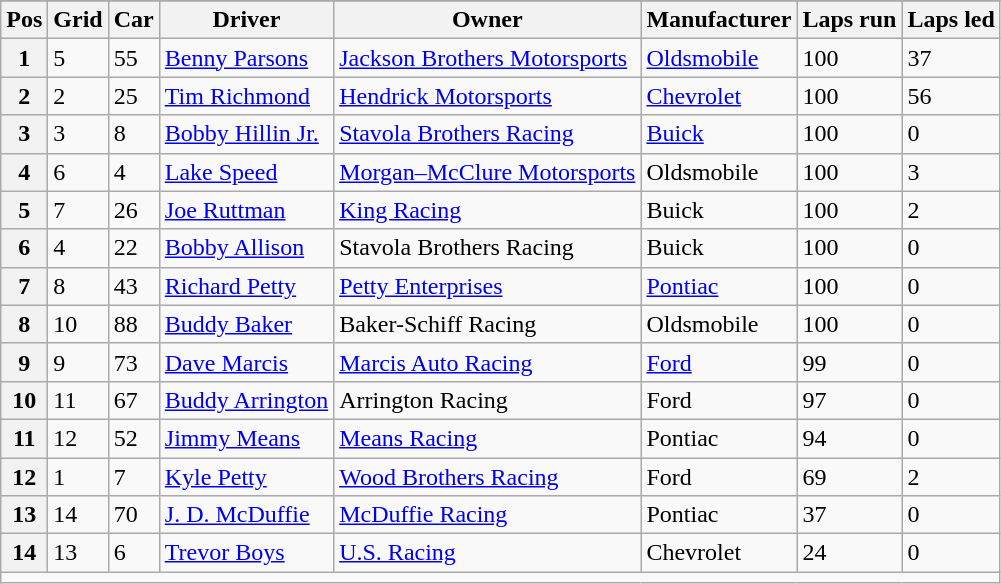<table class="sortable wikitable" border="1">
<tr>
</tr>
<tr>
<th scope="col">Pos</th>
<th scope="col">Grid</th>
<th scope="col">Car</th>
<th scope="col">Driver</th>
<th scope="col">Owner</th>
<th scope="col">Manufacturer</th>
<th scope="col">Laps run</th>
<th scope="col">Laps led</th>
</tr>
<tr>
<th scope="row">1</th>
<td>5</td>
<td>55</td>
<td><a href='#'>Benny Parsons</a></td>
<td><a href='#'>Jackson Brothers Motorsports</a></td>
<td><a href='#'>Oldsmobile</a></td>
<td>100</td>
<td>37</td>
</tr>
<tr>
<th scope="row">2</th>
<td>2</td>
<td>25</td>
<td><a href='#'>Tim Richmond</a></td>
<td><a href='#'>Hendrick Motorsports</a></td>
<td><a href='#'>Chevrolet</a></td>
<td>100</td>
<td>56</td>
</tr>
<tr>
<th scope="row">3</th>
<td>3</td>
<td>8</td>
<td><a href='#'>Bobby Hillin Jr.</a></td>
<td><a href='#'>Stavola Brothers Racing</a></td>
<td><a href='#'>Buick</a></td>
<td>100</td>
<td>0</td>
</tr>
<tr>
<th scope="row">4</th>
<td>6</td>
<td>4</td>
<td><a href='#'>Lake Speed</a></td>
<td><a href='#'>Morgan–McClure Motorsports</a></td>
<td>Oldsmobile</td>
<td>100</td>
<td>3</td>
</tr>
<tr>
<th scope="row">5</th>
<td>7</td>
<td>26</td>
<td><a href='#'>Joe Ruttman</a></td>
<td><a href='#'>King Racing</a></td>
<td>Buick</td>
<td>100</td>
<td>2</td>
</tr>
<tr>
<th scope="row">6</th>
<td>4</td>
<td>22</td>
<td><a href='#'>Bobby Allison</a></td>
<td>Stavola Brothers Racing</td>
<td>Buick</td>
<td>100</td>
<td>0</td>
</tr>
<tr>
<th scope="row">7</th>
<td>8</td>
<td>43</td>
<td><a href='#'>Richard Petty</a></td>
<td><a href='#'>Petty Enterprises</a></td>
<td><a href='#'>Pontiac</a></td>
<td>100</td>
<td>0</td>
</tr>
<tr>
<th scope="row">8</th>
<td>10</td>
<td>88</td>
<td><a href='#'>Buddy Baker</a></td>
<td>Baker-Schiff Racing</td>
<td>Oldsmobile</td>
<td>100</td>
<td>0</td>
</tr>
<tr>
<th scope="row">9</th>
<td>9</td>
<td>73</td>
<td><a href='#'>Dave Marcis</a></td>
<td><a href='#'>Marcis Auto Racing</a></td>
<td><a href='#'>Ford</a></td>
<td>99</td>
<td>0</td>
</tr>
<tr>
<th scope="row">10</th>
<td>11</td>
<td>67</td>
<td><a href='#'>Buddy Arrington</a></td>
<td>Arrington Racing</td>
<td>Ford</td>
<td>97</td>
<td>0</td>
</tr>
<tr>
<th scope="row">11</th>
<td>12</td>
<td>52</td>
<td><a href='#'>Jimmy Means</a></td>
<td><a href='#'>Means Racing</a></td>
<td>Pontiac</td>
<td>94</td>
<td>0</td>
</tr>
<tr>
<th scope="row">12</th>
<td>1</td>
<td>7</td>
<td><a href='#'>Kyle Petty</a></td>
<td><a href='#'>Wood Brothers Racing</a></td>
<td>Ford</td>
<td>69</td>
<td>2</td>
</tr>
<tr>
<th scope="row">13</th>
<td>14</td>
<td>70</td>
<td><a href='#'>J. D. McDuffie</a></td>
<td><a href='#'>McDuffie Racing</a></td>
<td>Pontiac</td>
<td>37</td>
<td>0</td>
</tr>
<tr>
<th scope="row">14</th>
<td>13</td>
<td>6</td>
<td><a href='#'>Trevor Boys</a></td>
<td><a href='#'>U.S. Racing</a></td>
<td>Chevrolet</td>
<td>24</td>
<td>0</td>
</tr>
<tr class="sortbottom">
<td colspan="8"></td>
</tr>
</table>
